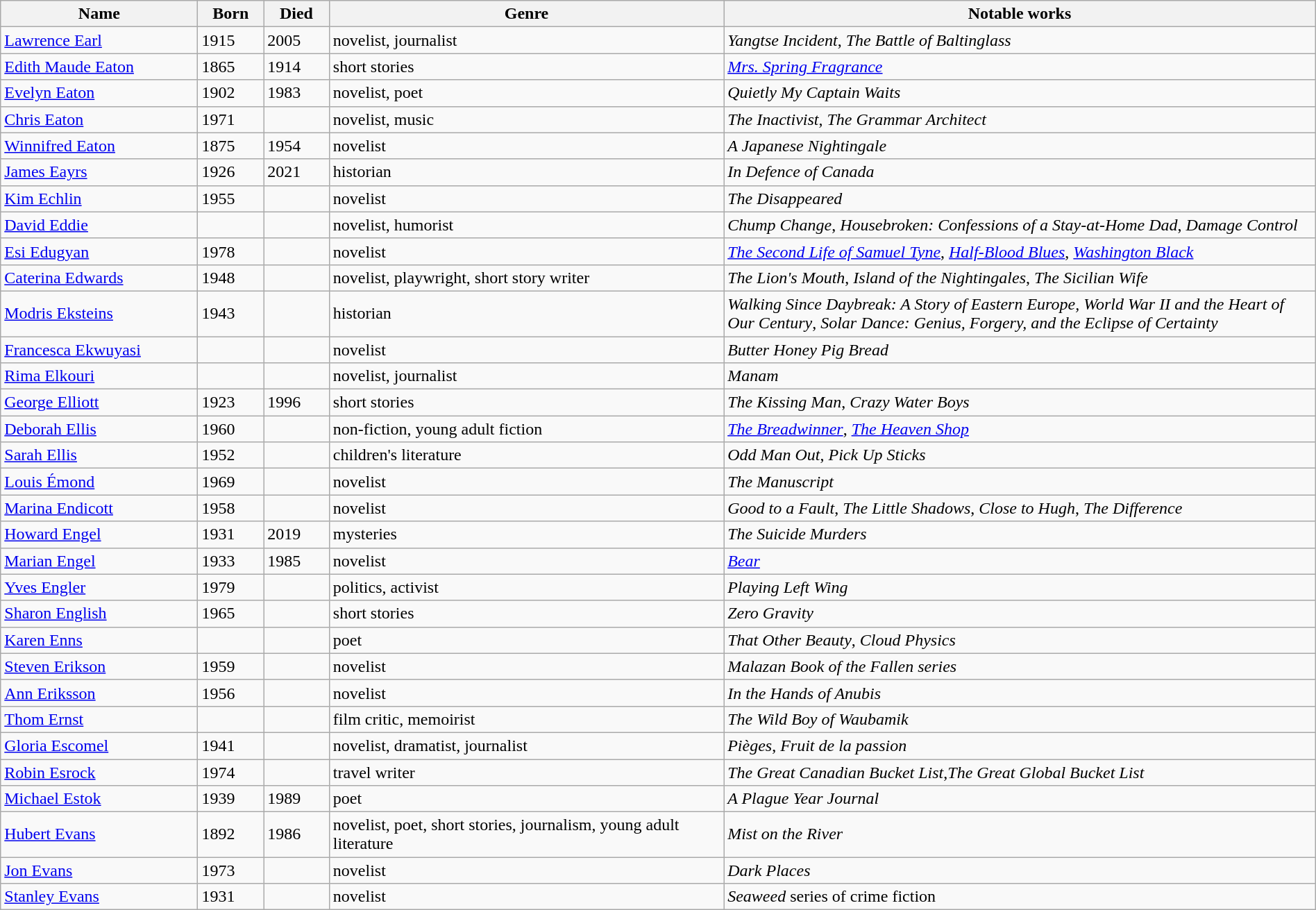<table class="wikitable sortable" style="text-align:left; line-height:18px; width:100%;">
<tr>
<th scope="col" style="width:15%;">Name</th>
<th scope="col" style="width:5%;">Born</th>
<th scope="col" style="width:5%;">Died</th>
<th scope="col" style="width:30%;">Genre</th>
<th scope="col" style="width:45%;">Notable works</th>
</tr>
<tr>
<td scope="row"><a href='#'>Lawrence Earl</a></td>
<td>1915</td>
<td>2005</td>
<td>novelist, journalist</td>
<td><em>Yangtse Incident</em>, <em>The Battle of Baltinglass</em></td>
</tr>
<tr>
<td scope="row"><a href='#'>Edith Maude Eaton</a></td>
<td>1865</td>
<td>1914</td>
<td>short stories</td>
<td><em><a href='#'>Mrs. Spring Fragrance</a></em></td>
</tr>
<tr>
<td scope="row"><a href='#'>Evelyn Eaton</a></td>
<td>1902</td>
<td>1983</td>
<td>novelist, poet</td>
<td><em>Quietly My Captain Waits</em></td>
</tr>
<tr>
<td scope="row"><a href='#'>Chris Eaton</a></td>
<td>1971</td>
<td></td>
<td>novelist, music</td>
<td><em>The Inactivist</em>, <em>The Grammar Architect</em></td>
</tr>
<tr>
<td scope="row"><a href='#'>Winnifred Eaton</a></td>
<td>1875</td>
<td>1954</td>
<td>novelist</td>
<td><em>A Japanese Nightingale</em></td>
</tr>
<tr>
<td scope="row"><a href='#'>James Eayrs</a></td>
<td>1926</td>
<td>2021</td>
<td>historian</td>
<td><em>In Defence of Canada</em></td>
</tr>
<tr>
<td scope="row"><a href='#'>Kim Echlin</a></td>
<td>1955</td>
<td></td>
<td>novelist</td>
<td><em>The Disappeared</em></td>
</tr>
<tr>
<td scope="row"><a href='#'>David Eddie</a></td>
<td></td>
<td></td>
<td>novelist, humorist</td>
<td><em>Chump Change</em>, <em>Housebroken: Confessions of a Stay-at-Home Dad</em>, <em>Damage Control</em></td>
</tr>
<tr>
<td scope="row"><a href='#'>Esi Edugyan</a></td>
<td>1978</td>
<td></td>
<td>novelist</td>
<td><em><a href='#'>The Second Life of Samuel Tyne</a></em>, <em><a href='#'>Half-Blood Blues</a></em>, <em><a href='#'>Washington Black</a></em></td>
</tr>
<tr>
<td scope=><a href='#'>Caterina Edwards</a></td>
<td>1948</td>
<td></td>
<td>novelist, playwright, short story writer</td>
<td><em> The Lion's Mouth</em>, <em>Island of the Nightingales</em>, <em>The Sicilian Wife</em></td>
</tr>
<tr>
<td scope="row"><a href='#'>Modris Eksteins</a></td>
<td>1943</td>
<td></td>
<td>historian</td>
<td><em>Walking Since Daybreak: A Story of Eastern Europe, World War II and the Heart of Our Century</em>, <em>Solar Dance: Genius, Forgery, and the Eclipse of Certainty</em></td>
</tr>
<tr>
<td scope="row"><a href='#'>Francesca Ekwuyasi</a></td>
<td></td>
<td></td>
<td>novelist</td>
<td><em>Butter Honey Pig Bread</em></td>
</tr>
<tr>
<td scope="row"><a href='#'>Rima Elkouri</a></td>
<td></td>
<td></td>
<td>novelist, journalist</td>
<td><em>Manam</em></td>
</tr>
<tr>
<td scope="row"><a href='#'>George Elliott</a></td>
<td>1923</td>
<td>1996</td>
<td>short stories</td>
<td><em>The Kissing Man</em>, <em>Crazy Water Boys</em></td>
</tr>
<tr>
<td scope="row"><a href='#'>Deborah Ellis</a></td>
<td>1960</td>
<td></td>
<td>non-fiction, young adult fiction</td>
<td><em><a href='#'>The Breadwinner</a></em>, <em><a href='#'>The Heaven Shop</a></em></td>
</tr>
<tr>
<td><a href='#'>Sarah Ellis</a></td>
<td>1952</td>
<td></td>
<td>children's literature</td>
<td><em>Odd Man Out</em>, <em>Pick Up Sticks</em></td>
</tr>
<tr>
<td scope="row"><a href='#'>Louis Émond</a></td>
<td>1969</td>
<td></td>
<td>novelist</td>
<td><em>The Manuscript</em></td>
</tr>
<tr>
<td scope="row"><a href='#'>Marina Endicott</a></td>
<td>1958</td>
<td></td>
<td>novelist</td>
<td><em>Good to a Fault</em>, <em>The Little Shadows</em>, <em>Close to Hugh</em>, <em>The Difference</em></td>
</tr>
<tr>
<td scope="row"><a href='#'>Howard Engel</a></td>
<td>1931</td>
<td>2019</td>
<td>mysteries</td>
<td><em>The Suicide Murders</em></td>
</tr>
<tr>
<td scope="row"><a href='#'>Marian Engel</a></td>
<td>1933</td>
<td>1985</td>
<td>novelist</td>
<td><em><a href='#'>Bear</a></em></td>
</tr>
<tr>
<td scope="row"><a href='#'>Yves Engler</a></td>
<td>1979</td>
<td></td>
<td>politics, activist</td>
<td><em>Playing Left Wing</em></td>
</tr>
<tr>
<td scope="row"><a href='#'>Sharon English</a></td>
<td>1965</td>
<td></td>
<td>short stories</td>
<td><em>Zero Gravity</em></td>
</tr>
<tr>
<td scope="row"><a href='#'>Karen Enns</a></td>
<td></td>
<td></td>
<td>poet</td>
<td><em>That Other Beauty</em>, <em>Cloud Physics</em></td>
</tr>
<tr>
<td scope="row"><a href='#'>Steven Erikson</a></td>
<td>1959</td>
<td></td>
<td>novelist</td>
<td><em>Malazan Book of the Fallen series</em></td>
</tr>
<tr>
<td scope="row"><a href='#'>Ann Eriksson</a></td>
<td>1956</td>
<td></td>
<td>novelist</td>
<td><em>In the Hands of Anubis</em></td>
</tr>
<tr>
<td scope="row"><a href='#'>Thom Ernst</a></td>
<td></td>
<td></td>
<td>film critic, memoirist</td>
<td><em>The Wild Boy of Waubamik</em></td>
</tr>
<tr>
<td scope="row"><a href='#'>Gloria Escomel</a></td>
<td>1941</td>
<td></td>
<td>novelist, dramatist, journalist</td>
<td><em>Pièges</em>, <em>Fruit de la passion</em></td>
</tr>
<tr>
<td scope="row"><a href='#'>Robin Esrock</a></td>
<td>1974</td>
<td></td>
<td>travel writer</td>
<td><em>The Great Canadian Bucket List</em>,<em>The Great Global Bucket List</em></td>
</tr>
<tr>
<td scope="row"><a href='#'>Michael Estok</a></td>
<td>1939</td>
<td>1989</td>
<td>poet</td>
<td><em>A Plague Year Journal</em></td>
</tr>
<tr>
<td scope="row"><a href='#'>Hubert Evans</a></td>
<td>1892</td>
<td>1986</td>
<td>novelist, poet, short stories, journalism, young adult literature</td>
<td><em>Mist on the River</em></td>
</tr>
<tr>
<td scope="row"><a href='#'>Jon Evans</a></td>
<td>1973</td>
<td></td>
<td>novelist</td>
<td><em>Dark Places</em></td>
</tr>
<tr>
<td scope="row"><a href='#'>Stanley Evans</a></td>
<td>1931</td>
<td></td>
<td>novelist</td>
<td><em>Seaweed</em> series of crime fiction</td>
</tr>
</table>
